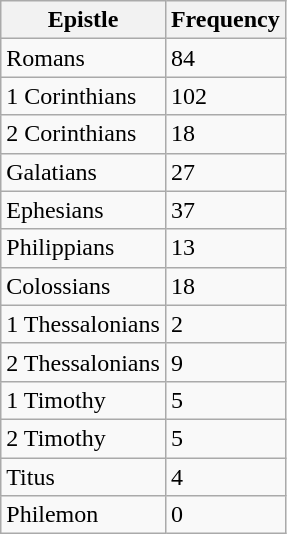<table class="wikitable">
<tr>
<th>Epistle</th>
<th>Frequency</th>
</tr>
<tr>
<td>Romans</td>
<td>84</td>
</tr>
<tr>
<td>1 Corinthians</td>
<td>102</td>
</tr>
<tr>
<td>2 Corinthians</td>
<td>18</td>
</tr>
<tr>
<td>Galatians</td>
<td>27</td>
</tr>
<tr>
<td>Ephesians</td>
<td>37</td>
</tr>
<tr>
<td>Philippians</td>
<td>13</td>
</tr>
<tr>
<td>Colossians</td>
<td>18</td>
</tr>
<tr>
<td>1 Thessalonians</td>
<td>2</td>
</tr>
<tr>
<td>2 Thessalonians</td>
<td>9</td>
</tr>
<tr>
<td>1 Timothy</td>
<td>5</td>
</tr>
<tr>
<td>2 Timothy</td>
<td>5</td>
</tr>
<tr>
<td>Titus</td>
<td>4</td>
</tr>
<tr>
<td>Philemon</td>
<td>0</td>
</tr>
</table>
